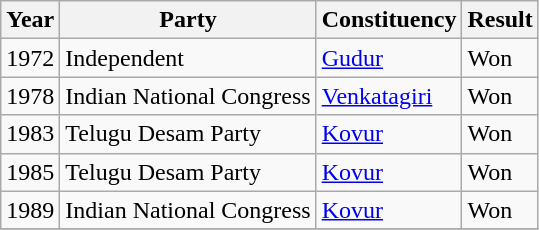<table class="wikitable">
<tr>
<th>Year</th>
<th>Party</th>
<th>Constituency</th>
<th>Result</th>
</tr>
<tr>
<td>1972</td>
<td>Independent</td>
<td><a href='#'>Gudur</a></td>
<td>Won</td>
</tr>
<tr>
<td>1978</td>
<td>Indian National Congress</td>
<td><a href='#'>Venkatagiri</a></td>
<td>Won</td>
</tr>
<tr>
<td>1983</td>
<td>Telugu Desam Party</td>
<td><a href='#'>Kovur</a></td>
<td>Won</td>
</tr>
<tr>
<td>1985</td>
<td>Telugu Desam Party</td>
<td><a href='#'>Kovur</a></td>
<td>Won</td>
</tr>
<tr>
<td>1989</td>
<td>Indian National Congress</td>
<td><a href='#'>Kovur</a></td>
<td>Won</td>
</tr>
<tr>
</tr>
</table>
